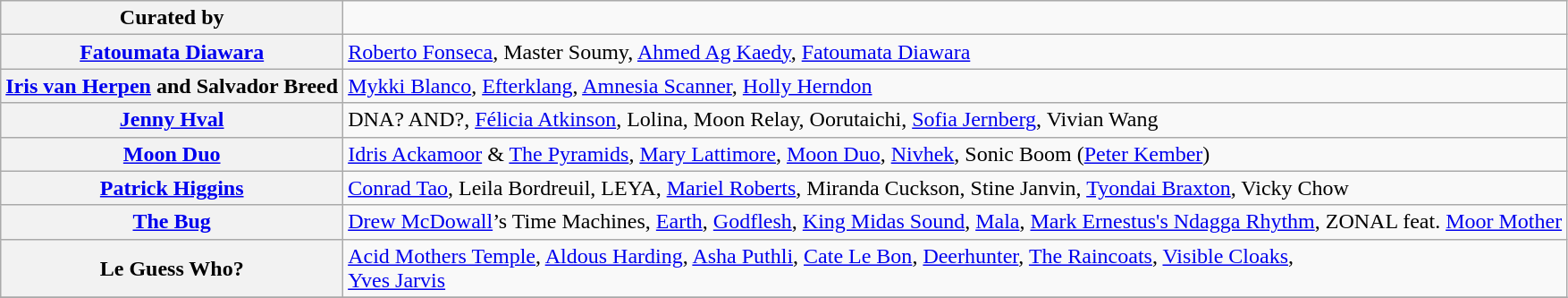<table class="wikitable">
<tr>
<th><strong>Curated by</strong></th>
<td></td>
</tr>
<tr>
<th><strong><a href='#'>Fatoumata Diawara</a></strong></th>
<td><a href='#'>Roberto Fonseca</a>, Master Soumy, <a href='#'>Ahmed Ag Kaedy</a>, <a href='#'>Fatoumata Diawara</a></td>
</tr>
<tr>
<th><strong><a href='#'>Iris van Herpen</a> and Salvador Breed</strong></th>
<td><a href='#'>Mykki Blanco</a>, <a href='#'>Efterklang</a>, <a href='#'>Amnesia Scanner</a>, <a href='#'>Holly Herndon</a></td>
</tr>
<tr>
<th><strong><a href='#'>Jenny Hval</a></strong></th>
<td>DNA? AND?, <a href='#'>Félicia Atkinson</a>, Lolina, Moon Relay, Oorutaichi, <a href='#'>Sofia Jernberg</a>, Vivian Wang</td>
</tr>
<tr>
<th><strong><a href='#'>Moon Duo</a></strong></th>
<td><a href='#'>Idris Ackamoor</a> & <a href='#'>The Pyramids</a>, <a href='#'>Mary Lattimore</a>, <a href='#'>Moon Duo</a>, <a href='#'>Nivhek</a>, Sonic Boom (<a href='#'>Peter Kember</a>)</td>
</tr>
<tr>
<th><strong><a href='#'>Patrick Higgins</a></strong></th>
<td><a href='#'>Conrad Tao</a>, Leila Bordreuil, LEYA, <a href='#'>Mariel Roberts</a>, Miranda Cuckson, Stine Janvin, <a href='#'>Tyondai Braxton</a>, Vicky Chow</td>
</tr>
<tr>
<th><strong><a href='#'>The Bug</a></strong></th>
<td><a href='#'>Drew McDowall</a>’s Time Machines, <a href='#'>Earth</a>, <a href='#'>Godflesh</a>, <a href='#'>King Midas Sound</a>, <a href='#'>Mala</a>, <a href='#'>Mark Ernestus's Ndagga Rhythm</a>, ZONAL feat. <a href='#'>Moor Mother</a></td>
</tr>
<tr>
<th><strong>Le Guess Who?</strong></th>
<td><a href='#'>Acid Mothers Temple</a>, <a href='#'>Aldous Harding</a>, <a href='#'>Asha Puthli</a>, <a href='#'>Cate Le Bon</a>, <a href='#'>Deerhunter</a>, <a href='#'>The Raincoats</a>, <a href='#'>Visible Cloaks</a>,<br><a href='#'>Yves Jarvis</a></td>
</tr>
<tr>
</tr>
</table>
